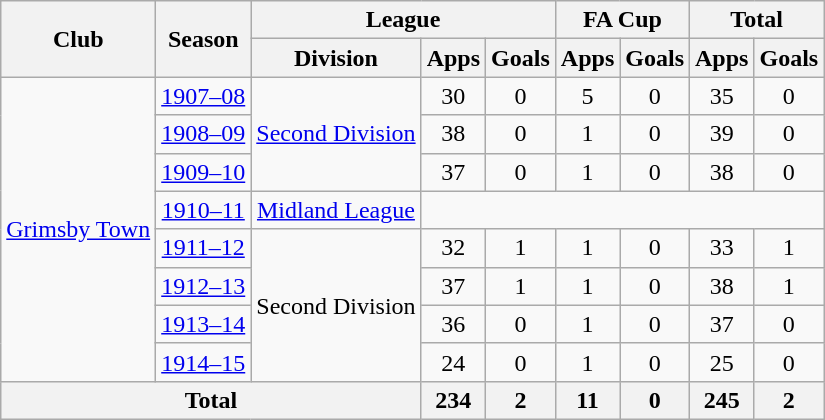<table class="wikitable" style="text-align: center;">
<tr>
<th rowspan="2">Club</th>
<th rowspan="2">Season</th>
<th colspan="3">League</th>
<th colspan="2">FA Cup</th>
<th colspan="2">Total</th>
</tr>
<tr>
<th>Division</th>
<th>Apps</th>
<th>Goals</th>
<th>Apps</th>
<th>Goals</th>
<th>Apps</th>
<th>Goals</th>
</tr>
<tr>
<td rowspan="8"><a href='#'>Grimsby Town</a></td>
<td><a href='#'>1907–08</a></td>
<td rowspan="3"><a href='#'>Second Division</a></td>
<td>30</td>
<td>0</td>
<td>5</td>
<td>0</td>
<td>35</td>
<td>0</td>
</tr>
<tr>
<td><a href='#'>1908–09</a></td>
<td>38</td>
<td>0</td>
<td>1</td>
<td>0</td>
<td>39</td>
<td>0</td>
</tr>
<tr>
<td><a href='#'>1909–10</a></td>
<td>37</td>
<td>0</td>
<td>1</td>
<td>0</td>
<td>38</td>
<td>0</td>
</tr>
<tr>
<td><a href='#'>1910–11</a></td>
<td><a href='#'>Midland League</a></td>
</tr>
<tr>
<td><a href='#'>1911–12</a></td>
<td rowspan="4">Second Division</td>
<td>32</td>
<td>1</td>
<td>1</td>
<td>0</td>
<td>33</td>
<td>1</td>
</tr>
<tr>
<td><a href='#'>1912–13</a></td>
<td>37</td>
<td>1</td>
<td>1</td>
<td>0</td>
<td>38</td>
<td>1</td>
</tr>
<tr>
<td><a href='#'>1913–14</a></td>
<td>36</td>
<td>0</td>
<td>1</td>
<td>0</td>
<td>37</td>
<td>0</td>
</tr>
<tr>
<td><a href='#'>1914–15</a></td>
<td>24</td>
<td>0</td>
<td>1</td>
<td>0</td>
<td>25</td>
<td>0</td>
</tr>
<tr>
<th colspan="3">Total</th>
<th>234</th>
<th>2</th>
<th>11</th>
<th>0</th>
<th>245</th>
<th>2</th>
</tr>
</table>
